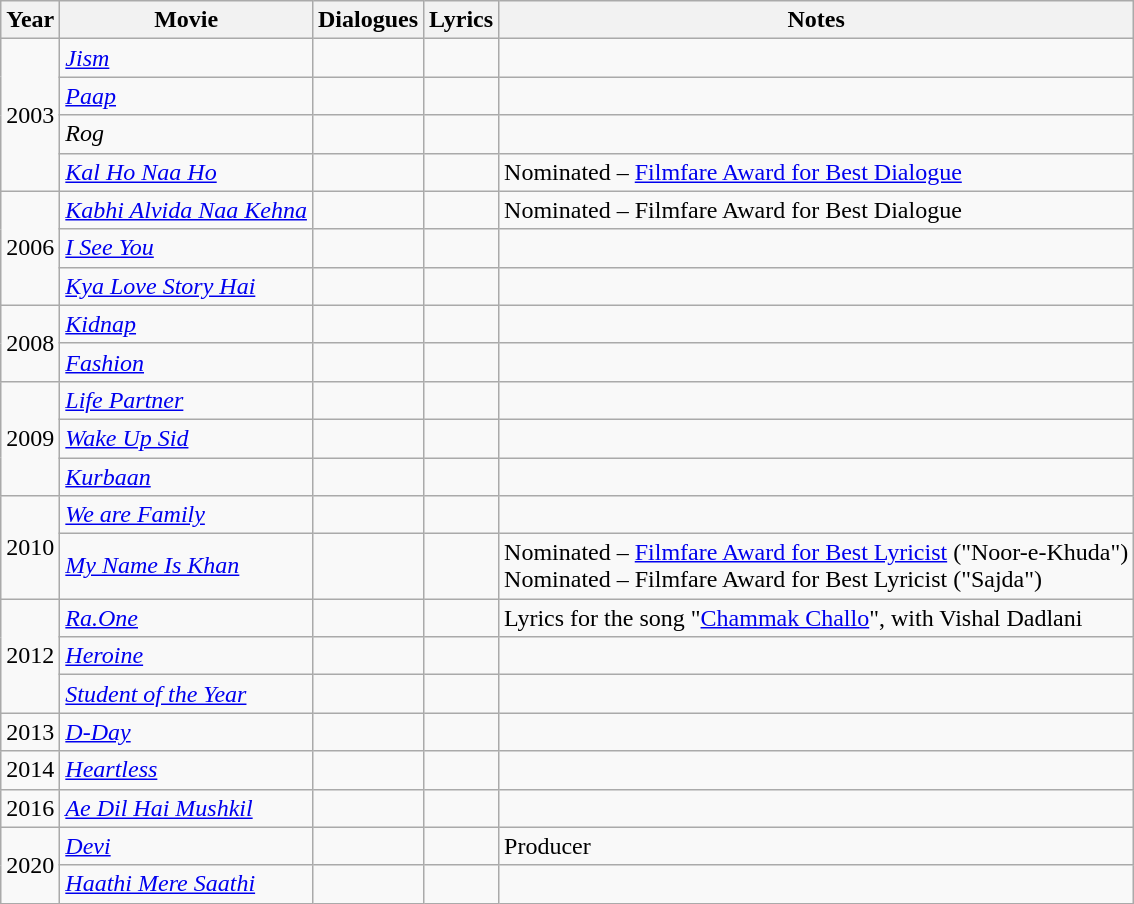<table class="wikitable">
<tr>
<th>Year</th>
<th>Movie</th>
<th>Dialogues</th>
<th>Lyrics</th>
<th>Notes</th>
</tr>
<tr>
<td rowspan="4">2003</td>
<td><em><a href='#'>Jism</a></em></td>
<td><div></div></td>
<td></td>
<td></td>
</tr>
<tr>
<td><em><a href='#'>Paap</a></em></td>
<td><div></div></td>
<td></td>
<td></td>
</tr>
<tr>
<td><em>Rog</em></td>
<td><div></div></td>
<td></td>
<td></td>
</tr>
<tr>
<td><em><a href='#'>Kal Ho Naa Ho</a></em></td>
<td><div></div></td>
<td></td>
<td>Nominated – <a href='#'>Filmfare Award for Best Dialogue</a></td>
</tr>
<tr>
<td rowspan="3">2006</td>
<td><em><a href='#'>Kabhi Alvida Naa Kehna</a></em></td>
<td><div></div></td>
<td></td>
<td>Nominated – Filmfare Award for Best Dialogue</td>
</tr>
<tr>
<td><em><a href='#'>I See You</a></em></td>
<td><div></div></td>
<td></td>
<td></td>
</tr>
<tr>
<td><em><a href='#'>Kya Love Story Hai</a></em></td>
<td><div></div></td>
<td></td>
<td></td>
</tr>
<tr>
<td rowspan="2">2008</td>
<td><em><a href='#'>Kidnap</a></em></td>
<td><div></div></td>
<td></td>
<td></td>
</tr>
<tr>
<td><em><a href='#'>Fashion</a></em></td>
<td><div></div></td>
<td></td>
<td></td>
</tr>
<tr>
<td rowspan="3">2009</td>
<td><em><a href='#'>Life Partner</a></em></td>
<td><div></div></td>
<td></td>
<td></td>
</tr>
<tr>
<td><em><a href='#'>Wake Up Sid</a></em></td>
<td><div></div></td>
<td></td>
<td></td>
</tr>
<tr>
<td><em><a href='#'>Kurbaan</a></em></td>
<td><div></div></td>
<td><div></div></td>
<td></td>
</tr>
<tr>
<td rowspan="2">2010</td>
<td><em><a href='#'>We are Family</a></em></td>
<td><div></div></td>
<td></td>
<td></td>
</tr>
<tr>
<td><em><a href='#'>My Name Is Khan</a></em></td>
<td><div></div></td>
<td><div></div></td>
<td>Nominated – <a href='#'>Filmfare Award for Best Lyricist</a> ("Noor-e-Khuda")<br>Nominated – Filmfare Award for Best Lyricist ("Sajda")</td>
</tr>
<tr>
<td rowspan="3">2012</td>
<td><em><a href='#'>Ra.One</a></em></td>
<td></td>
<td><div></div></td>
<td>Lyrics for the song "<a href='#'>Chammak Challo</a>", with Vishal Dadlani</td>
</tr>
<tr>
<td><em><a href='#'>Heroine</a></em></td>
<td><div></div></td>
<td></td>
<td></td>
</tr>
<tr>
<td><em><a href='#'>Student of the Year</a></em></td>
<td><div></div></td>
<td></td>
<td></td>
</tr>
<tr>
<td>2013</td>
<td><em><a href='#'>D-Day</a></em></td>
<td><div></div></td>
<td><div></div></td>
<td></td>
</tr>
<tr>
<td>2014</td>
<td><em><a href='#'>Heartless</a></em></td>
<td><div></div></td>
<td></td>
<td></td>
</tr>
<tr>
<td>2016</td>
<td><em><a href='#'>Ae Dil Hai Mushkil</a></em></td>
<td><div></div></td>
<td></td>
<td></td>
</tr>
<tr>
<td rowspan="2">2020</td>
<td><em><a href='#'>Devi</a></em></td>
<td></td>
<td></td>
<td>Producer</td>
</tr>
<tr>
<td><em><a href='#'>Haathi Mere Saathi</a></em></td>
<td><div></div></td>
<td></td>
<td></td>
</tr>
</table>
